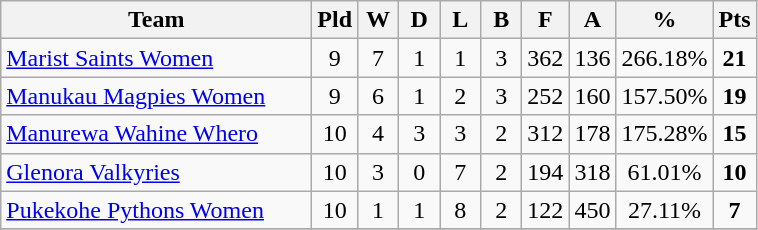<table class="wikitable" style="text-align:center;">
<tr>
<th width=200>Team</th>
<th width=20 abbr="Played">Pld</th>
<th width=20 abbr="Won">W</th>
<th width=20 abbr="Drawn">D</th>
<th width=20 abbr="Lost">L</th>
<th width=20 abbr="Bye">B</th>
<th width=20 abbr="For">F</th>
<th width=20 abbr="Against">A</th>
<th width=20 abbr="Percentage">%</th>
<th width=20 abbr="Points">Pts</th>
</tr>
<tr>
<td style="text-align:left;"><a href='#'>Marist Saints Women</a></td>
<td>9</td>
<td>7</td>
<td>1</td>
<td>1</td>
<td>3</td>
<td>362</td>
<td>136</td>
<td>266.18%</td>
<td><strong>21</strong></td>
</tr>
<tr>
<td style="text-align:left;"><a href='#'>Manukau Magpies Women</a></td>
<td>9</td>
<td>6</td>
<td>1</td>
<td>2</td>
<td>3</td>
<td>252</td>
<td>160</td>
<td>157.50%</td>
<td><strong>19</strong></td>
</tr>
<tr>
<td style="text-align:left;"><a href='#'>Manurewa Wahine Whero</a></td>
<td>10</td>
<td>4</td>
<td>3</td>
<td>3</td>
<td>2</td>
<td>312</td>
<td>178</td>
<td>175.28%</td>
<td><strong>15</strong></td>
</tr>
<tr>
<td style="text-align:left;"><a href='#'>Glenora Valkyries</a></td>
<td>10</td>
<td>3</td>
<td>0</td>
<td>7</td>
<td>2</td>
<td>194</td>
<td>318</td>
<td>61.01%</td>
<td><strong>10</strong></td>
</tr>
<tr>
<td style="text-align:left;"><a href='#'>Pukekohe Pythons Women</a></td>
<td>10</td>
<td>1</td>
<td>1</td>
<td>8</td>
<td>2</td>
<td>122</td>
<td>450</td>
<td>27.11%</td>
<td><strong>7</strong></td>
</tr>
<tr>
</tr>
</table>
